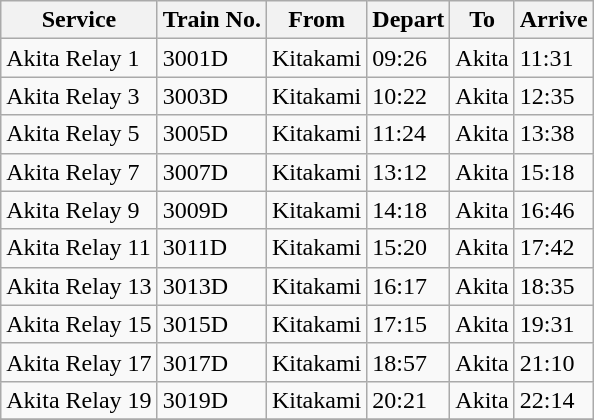<table class="wikitable">
<tr>
<th>Service</th>
<th>Train No.</th>
<th>From</th>
<th>Depart</th>
<th>To</th>
<th>Arrive</th>
</tr>
<tr>
<td>Akita Relay 1</td>
<td>3001D</td>
<td>Kitakami</td>
<td>09:26</td>
<td>Akita</td>
<td>11:31</td>
</tr>
<tr>
<td>Akita Relay 3</td>
<td>3003D</td>
<td>Kitakami</td>
<td>10:22</td>
<td>Akita</td>
<td>12:35</td>
</tr>
<tr>
<td>Akita Relay 5</td>
<td>3005D</td>
<td>Kitakami</td>
<td>11:24</td>
<td>Akita</td>
<td>13:38</td>
</tr>
<tr>
<td>Akita Relay 7</td>
<td>3007D</td>
<td>Kitakami</td>
<td>13:12</td>
<td>Akita</td>
<td>15:18</td>
</tr>
<tr>
<td>Akita Relay 9</td>
<td>3009D</td>
<td>Kitakami</td>
<td>14:18</td>
<td>Akita</td>
<td>16:46</td>
</tr>
<tr>
<td>Akita Relay 11</td>
<td>3011D</td>
<td>Kitakami</td>
<td>15:20</td>
<td>Akita</td>
<td>17:42</td>
</tr>
<tr>
<td>Akita Relay 13</td>
<td>3013D</td>
<td>Kitakami</td>
<td>16:17</td>
<td>Akita</td>
<td>18:35</td>
</tr>
<tr>
<td>Akita Relay 15</td>
<td>3015D</td>
<td>Kitakami</td>
<td>17:15</td>
<td>Akita</td>
<td>19:31</td>
</tr>
<tr>
<td>Akita Relay 17</td>
<td>3017D</td>
<td>Kitakami</td>
<td>18:57</td>
<td>Akita</td>
<td>21:10</td>
</tr>
<tr>
<td>Akita Relay 19</td>
<td>3019D</td>
<td>Kitakami</td>
<td>20:21</td>
<td>Akita</td>
<td>22:14</td>
</tr>
<tr>
</tr>
</table>
